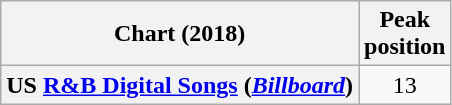<table class="wikitable plainrowheaders" style="text-align:center">
<tr>
<th>Chart (2018)</th>
<th>Peak<br>position</th>
</tr>
<tr>
<th scope="row">US <a href='#'>R&B Digital Songs</a> (<a href='#'><em>Billboard</em></a>)</th>
<td>13</td>
</tr>
</table>
